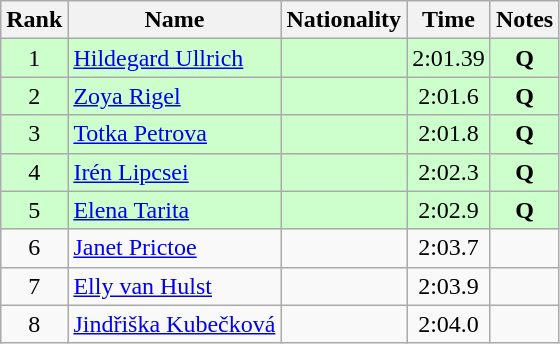<table class="wikitable sortable" style="text-align:center">
<tr>
<th>Rank</th>
<th>Name</th>
<th>Nationality</th>
<th>Time</th>
<th>Notes</th>
</tr>
<tr bgcolor=ccffcc>
<td>1</td>
<td align=left><a href='#'>Hildegard Ullrich</a></td>
<td align=left></td>
<td>2:01.39</td>
<td><strong>Q</strong></td>
</tr>
<tr bgcolor=ccffcc>
<td>2</td>
<td align=left><a href='#'>Zoya Rigel</a></td>
<td align=left></td>
<td>2:01.6</td>
<td><strong>Q</strong></td>
</tr>
<tr bgcolor=ccffcc>
<td>3</td>
<td align=left><a href='#'>Totka Petrova</a></td>
<td align=left></td>
<td>2:01.8</td>
<td><strong>Q</strong></td>
</tr>
<tr bgcolor=ccffcc>
<td>4</td>
<td align=left><a href='#'>Irén Lipcsei</a></td>
<td align=left></td>
<td>2:02.3</td>
<td><strong>Q</strong></td>
</tr>
<tr bgcolor=ccffcc>
<td>5</td>
<td align=left><a href='#'>Elena Tarita</a></td>
<td align=left></td>
<td>2:02.9</td>
<td><strong>Q</strong></td>
</tr>
<tr>
<td>6</td>
<td align=left><a href='#'>Janet Prictoe</a></td>
<td align=left></td>
<td>2:03.7</td>
<td></td>
</tr>
<tr>
<td>7</td>
<td align=left><a href='#'>Elly van Hulst</a></td>
<td align=left></td>
<td>2:03.9</td>
<td></td>
</tr>
<tr>
<td>8</td>
<td align=left><a href='#'>Jindřiška Kubečková</a></td>
<td align=left></td>
<td>2:04.0</td>
<td></td>
</tr>
</table>
